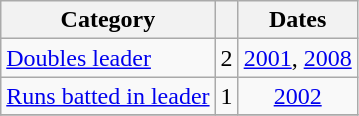<table class="wikitable" margin: 5px; text-align: center;>
<tr>
<th>Category</th>
<th></th>
<th>Dates</th>
</tr>
<tr>
<td><a href='#'>Doubles leader</a></td>
<td align="center">2</td>
<td align="center"><a href='#'>2001</a>, <a href='#'>2008</a></td>
</tr>
<tr>
<td><a href='#'>Runs batted in leader</a></td>
<td align="center">1</td>
<td align="center"><a href='#'>2002</a></td>
</tr>
<tr>
</tr>
</table>
